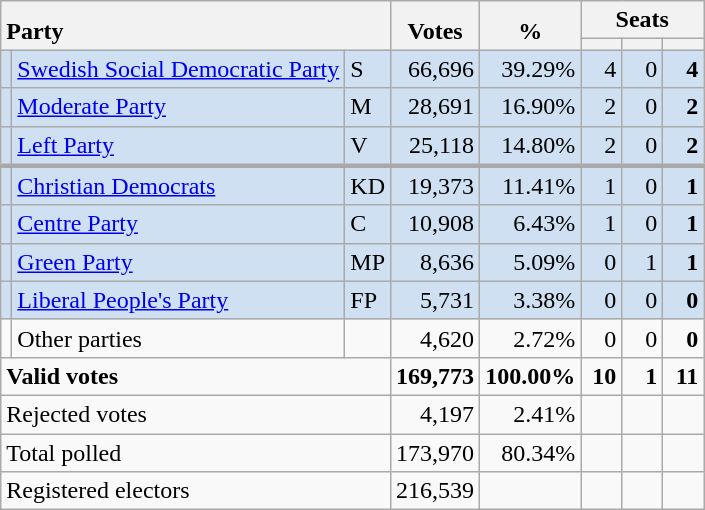<table class="wikitable" border="1" style="text-align:right;">
<tr>
<th style="text-align:left;" valign=bottom rowspan=2 colspan=3>Party</th>
<th align=center valign=bottom rowspan=2 width="50">Votes</th>
<th align=center valign=bottom rowspan=2 width="50">%</th>
<th colspan=3>Seats</th>
</tr>
<tr>
<th align=center valign=bottom width="20"><small></small></th>
<th align=center valign=bottom width="20"><small><a href='#'></a></small></th>
<th align=center valign=bottom width="20"><small></small></th>
</tr>
<tr style="background:#CEE0F2;">
<td></td>
<td align=left style="white-space: nowrap;"><a href='#'>Swedish Social Democratic Party</a></td>
<td align=left>S</td>
<td>66,696</td>
<td>39.29%</td>
<td>4</td>
<td>0</td>
<td><strong>4</strong></td>
</tr>
<tr style="background:#CEE0F2;">
<td></td>
<td align=left><a href='#'>Moderate Party</a></td>
<td align=left>M</td>
<td>28,691</td>
<td>16.90%</td>
<td>2</td>
<td>0</td>
<td><strong>2</strong></td>
</tr>
<tr style="background:#CEE0F2;">
<td></td>
<td align=left><a href='#'>Left Party</a></td>
<td align=left>V</td>
<td>25,118</td>
<td>14.80%</td>
<td>2</td>
<td>0</td>
<td><strong>2</strong></td>
</tr>
<tr style="background:#CEE0F2; border-top:3px solid darkgray;">
<td></td>
<td align=left><a href='#'>Christian Democrats</a></td>
<td align=left>KD</td>
<td>19,373</td>
<td>11.41%</td>
<td>1</td>
<td>0</td>
<td><strong>1</strong></td>
</tr>
<tr style="background:#CEE0F2;">
<td></td>
<td align=left><a href='#'>Centre Party</a></td>
<td align=left>C</td>
<td>10,908</td>
<td>6.43%</td>
<td>1</td>
<td>0</td>
<td><strong>1</strong></td>
</tr>
<tr style="background:#CEE0F2;">
<td></td>
<td align=left><a href='#'>Green Party</a></td>
<td align=left>MP</td>
<td>8,636</td>
<td>5.09%</td>
<td>0</td>
<td>1</td>
<td><strong>1</strong></td>
</tr>
<tr style="background:#CEE0F2;">
<td></td>
<td align=left><a href='#'>Liberal People's Party</a></td>
<td align=left>FP</td>
<td>5,731</td>
<td>3.38%</td>
<td>0</td>
<td>0</td>
<td><strong>0</strong></td>
</tr>
<tr>
<td></td>
<td align=left>Other parties</td>
<td></td>
<td>4,620</td>
<td>2.72%</td>
<td>0</td>
<td>0</td>
<td><strong>0</strong></td>
</tr>
<tr style="font-weight:bold">
<td align=left colspan=3>Valid votes</td>
<td>169,773</td>
<td>100.00%</td>
<td>10</td>
<td>1</td>
<td>11</td>
</tr>
<tr>
<td align=left colspan=3>Rejected votes</td>
<td>4,197</td>
<td>2.41%</td>
<td></td>
<td></td>
<td></td>
</tr>
<tr>
<td align=left colspan=3>Total polled</td>
<td>173,970</td>
<td>80.34%</td>
<td></td>
<td></td>
<td></td>
</tr>
<tr>
<td align=left colspan=3>Registered electors</td>
<td>216,539</td>
<td></td>
<td></td>
<td></td>
<td></td>
</tr>
</table>
